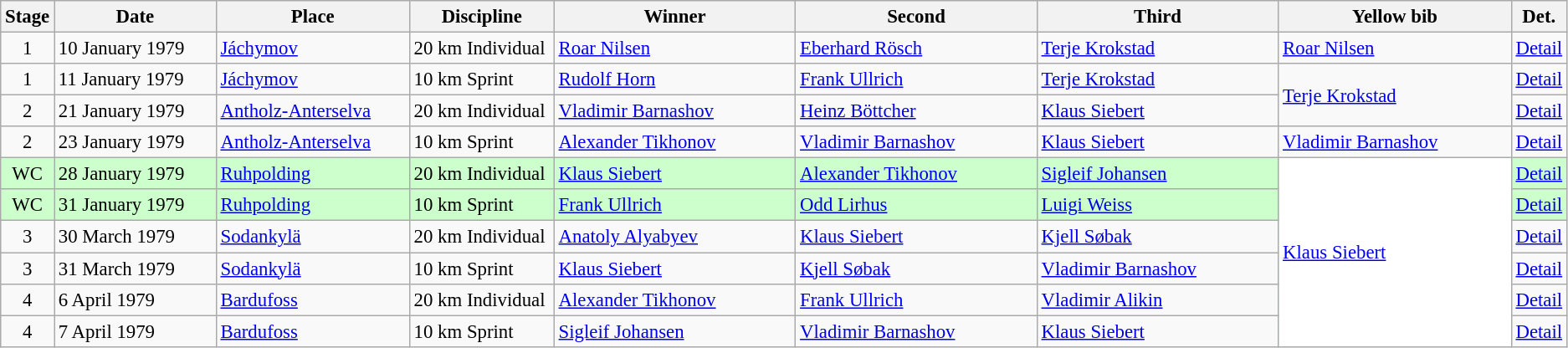<table class="wikitable" style="font-size:95%;">
<tr>
<th width="10">Stage</th>
<th width="125">Date</th>
<th width="150">Place</th>
<th width="110">Discipline</th>
<th width="190">Winner</th>
<th width="190">Second</th>
<th width="190">Third</th>
<th width="183">Yellow bib <br> </th>
<th width="8">Det.</th>
</tr>
<tr>
<td align=center>1</td>
<td>10 January 1979</td>
<td> <a href='#'>Jáchymov</a></td>
<td>20 km Individual</td>
<td> <a href='#'>Roar Nilsen</a></td>
<td> <a href='#'>Eberhard Rösch</a></td>
<td> <a href='#'>Terje Krokstad</a></td>
<td> <a href='#'>Roar Nilsen</a></td>
<td><a href='#'>Detail</a></td>
</tr>
<tr>
<td align=center>1</td>
<td>11 January 1979</td>
<td> <a href='#'>Jáchymov</a></td>
<td>10 km Sprint</td>
<td> <a href='#'>Rudolf Horn</a></td>
<td> <a href='#'>Frank Ullrich</a></td>
<td> <a href='#'>Terje Krokstad</a></td>
<td rowspan="2"> <a href='#'>Terje Krokstad</a></td>
<td><a href='#'>Detail</a></td>
</tr>
<tr>
<td align=center>2</td>
<td>21 January 1979</td>
<td> <a href='#'>Antholz-Anterselva</a></td>
<td>20 km Individual</td>
<td> <a href='#'>Vladimir Barnashov</a></td>
<td> <a href='#'>Heinz Böttcher</a></td>
<td> <a href='#'>Klaus Siebert</a></td>
<td><a href='#'>Detail</a></td>
</tr>
<tr>
<td align=center>2</td>
<td>23 January 1979</td>
<td> <a href='#'>Antholz-Anterselva</a></td>
<td>10 km Sprint</td>
<td> <a href='#'>Alexander Tikhonov</a></td>
<td> <a href='#'>Vladimir Barnashov</a></td>
<td> <a href='#'>Klaus Siebert</a></td>
<td rowspan="1"> <a href='#'>Vladimir Barnashov</a></td>
<td><a href='#'>Detail</a></td>
</tr>
<tr style="background:#CCFFCC">
<td align=center>WC</td>
<td>28 January 1979</td>
<td> <a href='#'>Ruhpolding</a></td>
<td>20 km Individual</td>
<td> <a href='#'>Klaus Siebert</a></td>
<td> <a href='#'>Alexander Tikhonov</a></td>
<td> <a href='#'>Sigleif Johansen</a></td>
<td rowspan="6" style="background:white"> <a href='#'>Klaus Siebert</a></td>
<td><a href='#'>Detail</a></td>
</tr>
<tr style="background:#CCFFCC">
<td align=center>WC</td>
<td>31 January 1979</td>
<td> <a href='#'>Ruhpolding</a></td>
<td>10 km Sprint</td>
<td> <a href='#'>Frank Ullrich</a></td>
<td> <a href='#'>Odd Lirhus</a></td>
<td> <a href='#'>Luigi Weiss</a></td>
<td><a href='#'>Detail</a></td>
</tr>
<tr>
<td align=center>3</td>
<td>30 March 1979</td>
<td> <a href='#'>Sodankylä</a></td>
<td>20 km Individual</td>
<td> <a href='#'>Anatoly Alyabyev</a></td>
<td> <a href='#'>Klaus Siebert</a></td>
<td> <a href='#'>Kjell Søbak</a></td>
<td><a href='#'>Detail</a></td>
</tr>
<tr>
<td align=center>3</td>
<td>31 March 1979</td>
<td> <a href='#'>Sodankylä</a></td>
<td>10 km Sprint</td>
<td> <a href='#'>Klaus Siebert</a></td>
<td> <a href='#'>Kjell Søbak</a></td>
<td> <a href='#'>Vladimir Barnashov</a></td>
<td><a href='#'>Detail</a></td>
</tr>
<tr>
<td align=center>4</td>
<td>6 April 1979</td>
<td> <a href='#'>Bardufoss</a></td>
<td>20 km Individual</td>
<td> <a href='#'>Alexander Tikhonov</a></td>
<td> <a href='#'>Frank Ullrich</a></td>
<td> <a href='#'>Vladimir Alikin</a></td>
<td><a href='#'>Detail</a></td>
</tr>
<tr>
<td align=center>4</td>
<td>7 April 1979</td>
<td> <a href='#'>Bardufoss</a></td>
<td>10 km Sprint</td>
<td> <a href='#'>Sigleif Johansen</a></td>
<td> <a href='#'>Vladimir Barnashov</a></td>
<td> <a href='#'>Klaus Siebert</a></td>
<td><a href='#'>Detail</a></td>
</tr>
</table>
